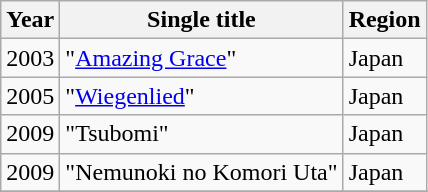<table class="wikitable">
<tr>
<th>Year</th>
<th>Single title</th>
<th>Region</th>
</tr>
<tr>
<td>2003</td>
<td>"<a href='#'>Amazing Grace</a>"</td>
<td>Japan</td>
</tr>
<tr>
<td>2005</td>
<td>"<a href='#'>Wiegenlied</a>"</td>
<td>Japan</td>
</tr>
<tr>
<td>2009</td>
<td>"Tsubomi"</td>
<td>Japan</td>
</tr>
<tr>
<td>2009</td>
<td>"Nemunoki no Komori Uta"</td>
<td>Japan</td>
</tr>
<tr>
</tr>
</table>
